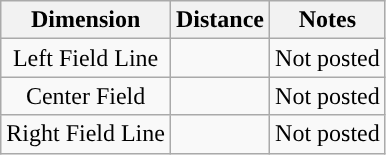<table class="wikitable" style="text-align:center">
<tr>
<th>Dimension</th>
<th>Distance</th>
<th>Notes</th>
</tr>
<tr>
<td>Left Field Line</td>
<td></td>
<td>Not posted</td>
</tr>
<tr>
<td>Center Field</td>
<td></td>
<td>Not posted</td>
</tr>
<tr>
<td>Right Field Line</td>
<td></td>
<td>Not posted</td>
</tr>
</table>
